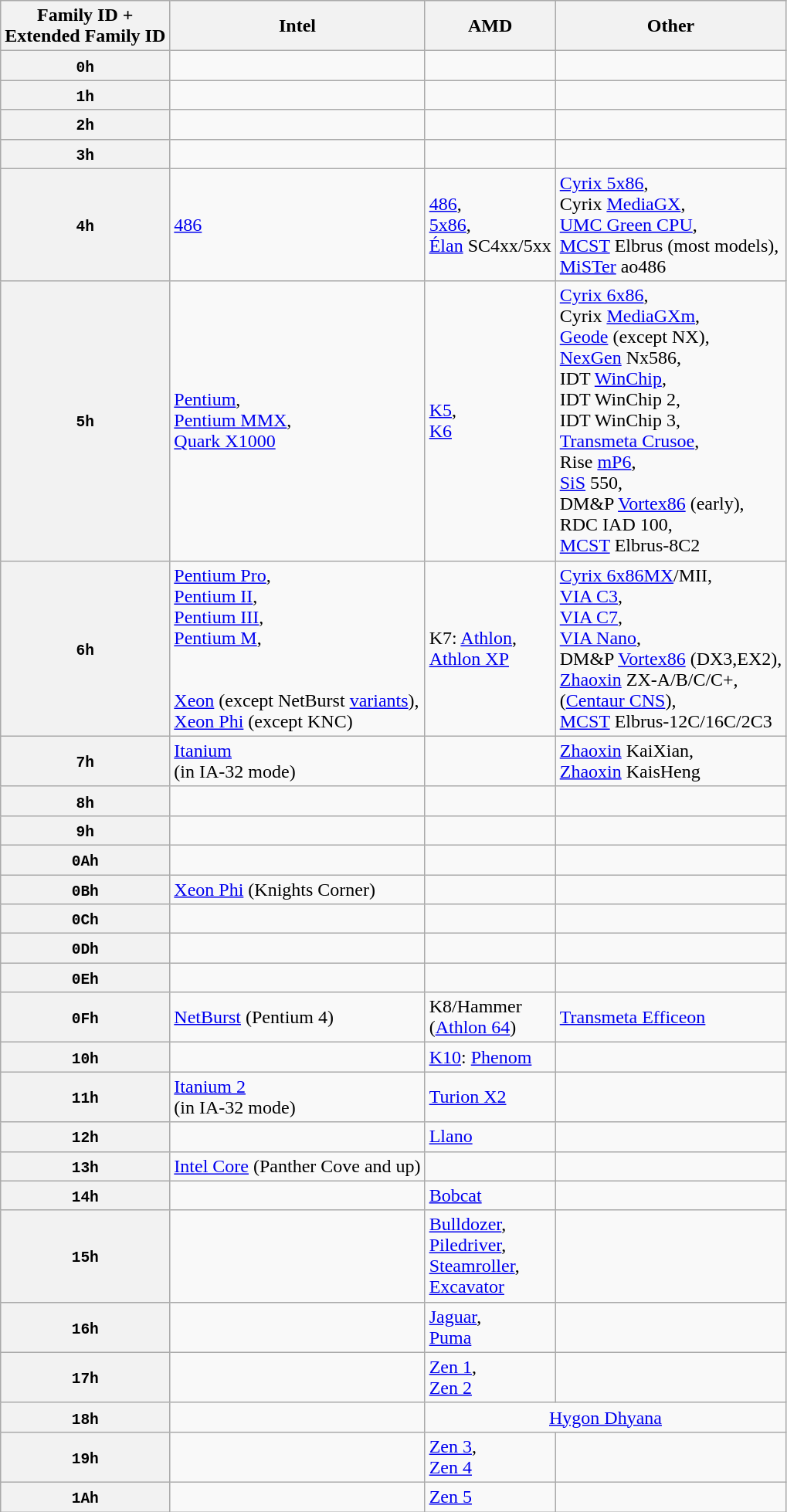<table class="wikitable">
<tr>
<th>Family ID +<br>Extended Family ID</th>
<th>Intel</th>
<th>AMD</th>
<th>Other</th>
</tr>
<tr>
<th><code>0h</code></th>
<td></td>
<td></td>
<td></td>
</tr>
<tr>
<th><code>1h</code></th>
<td></td>
<td></td>
<td></td>
</tr>
<tr>
<th><code>2h</code></th>
<td></td>
<td></td>
<td></td>
</tr>
<tr>
<th><code>3h</code></th>
<td></td>
<td></td>
<td></td>
</tr>
<tr>
<th><code>4h</code></th>
<td><a href='#'>486</a></td>
<td><a href='#'>486</a>,<br><a href='#'>5x86</a>,<br><a href='#'>Élan</a> SC4xx/5xx</td>
<td><a href='#'>Cyrix 5x86</a>,<br>Cyrix <a href='#'>MediaGX</a>,<br><a href='#'>UMC Green CPU</a>,<br><a href='#'>MCST</a> Elbrus (most models),<br><a href='#'>MiSTer</a> ao486</td>
</tr>
<tr>
<th><code>5h</code></th>
<td><a href='#'>Pentium</a>,<br><a href='#'>Pentium MMX</a>,<br><a href='#'>Quark X1000</a></td>
<td><a href='#'>K5</a>,<br><a href='#'>K6</a></td>
<td><a href='#'>Cyrix 6x86</a>,<br>Cyrix <a href='#'>MediaGXm</a>,<br><a href='#'>Geode</a> (except NX),<br><a href='#'>NexGen</a> Nx586,<br>IDT <a href='#'>WinChip</a>,<br>IDT WinChip 2,<br>IDT WinChip 3,<br><a href='#'>Transmeta Crusoe</a>,<br>Rise <a href='#'>mP6</a>,<br><a href='#'>SiS</a> 550,<br>DM&P <a href='#'>Vortex86</a> (early),<br>RDC IAD 100,<br><a href='#'>MCST</a> Elbrus-8C2</td>
</tr>
<tr>
<th><code>6h</code></th>
<td><a href='#'>Pentium Pro</a>,<br><a href='#'>Pentium II</a>,<br><a href='#'>Pentium III</a>,<br><a href='#'>Pentium M</a>,<br><br><br><a href='#'>Xeon</a> (except NetBurst <a href='#'>variants</a>),<br><a href='#'>Xeon Phi</a> (except KNC)</td>
<td>K7: <a href='#'>Athlon</a>,<br><a href='#'>Athlon XP</a></td>
<td><a href='#'>Cyrix 6x86MX</a>/MII,<br><a href='#'>VIA C3</a>,<br><a href='#'>VIA C7</a>,<br><a href='#'>VIA Nano</a>,<br>DM&P <a href='#'>Vortex86</a> (DX3,EX2),<br><a href='#'>Zhaoxin</a> ZX-A/B/C/C+,<br>(<a href='#'>Centaur CNS</a>),<br><a href='#'>MCST</a> Elbrus-12C/16C/2C3</td>
</tr>
<tr>
<th><code>7h</code></th>
<td><a href='#'>Itanium</a><br>(in IA-32 mode)</td>
<td></td>
<td><a href='#'>Zhaoxin</a> KaiXian,<br><a href='#'>Zhaoxin</a> KaisHeng</td>
</tr>
<tr>
<th><code>8h</code></th>
<td></td>
<td></td>
<td></td>
</tr>
<tr>
<th><code>9h</code></th>
<td></td>
<td></td>
<td></td>
</tr>
<tr>
<th><code>0Ah</code></th>
<td></td>
<td></td>
<td></td>
</tr>
<tr>
<th><code>0Bh</code></th>
<td><a href='#'>Xeon Phi</a> (Knights Corner)</td>
<td></td>
<td></td>
</tr>
<tr>
<th><code>0Ch</code></th>
<td></td>
<td></td>
<td></td>
</tr>
<tr>
<th><code>0Dh</code></th>
<td></td>
<td></td>
<td></td>
</tr>
<tr>
<th><code>0Eh</code></th>
<td></td>
<td></td>
<td></td>
</tr>
<tr>
<th><code>0Fh</code></th>
<td><a href='#'>NetBurst</a> (Pentium 4)</td>
<td>K8/Hammer<br>(<a href='#'>Athlon 64</a>)</td>
<td><a href='#'>Transmeta Efficeon</a></td>
</tr>
<tr>
<th><code>10h</code></th>
<td></td>
<td><a href='#'>K10</a>: <a href='#'>Phenom</a></td>
<td></td>
</tr>
<tr>
<th><code>11h</code></th>
<td><a href='#'>Itanium 2</a><br>(in IA-32 mode)</td>
<td><a href='#'>Turion X2</a></td>
<td></td>
</tr>
<tr>
<th><code>12h</code></th>
<td></td>
<td><a href='#'>Llano</a></td>
<td></td>
</tr>
<tr>
<th><code>13h</code></th>
<td><a href='#'>Intel Core</a> (Panther Cove and up)</td>
<td></td>
<td></td>
</tr>
<tr>
<th><code>14h</code></th>
<td></td>
<td><a href='#'>Bobcat</a></td>
<td></td>
</tr>
<tr>
<th><code>15h</code></th>
<td></td>
<td><a href='#'>Bulldozer</a>,<br><a href='#'>Piledriver</a>,<br><a href='#'>Steamroller</a>,<br><a href='#'>Excavator</a></td>
<td></td>
</tr>
<tr>
<th><code>16h</code></th>
<td></td>
<td><a href='#'>Jaguar</a>,<br><a href='#'>Puma</a></td>
<td></td>
</tr>
<tr>
<th><code>17h</code></th>
<td></td>
<td><a href='#'>Zen 1</a>,<br><a href='#'>Zen 2</a></td>
<td></td>
</tr>
<tr>
<th><code>18h</code></th>
<td></td>
<td colspan=2 style="text-align:center"><a href='#'>Hygon Dhyana</a></td>
</tr>
<tr>
<th><code>19h</code></th>
<td></td>
<td><a href='#'>Zen 3</a>,<br><a href='#'>Zen 4</a></td>
<td></td>
</tr>
<tr>
<th><code>1Ah</code></th>
<td></td>
<td><a href='#'>Zen 5</a></td>
<td></td>
</tr>
</table>
